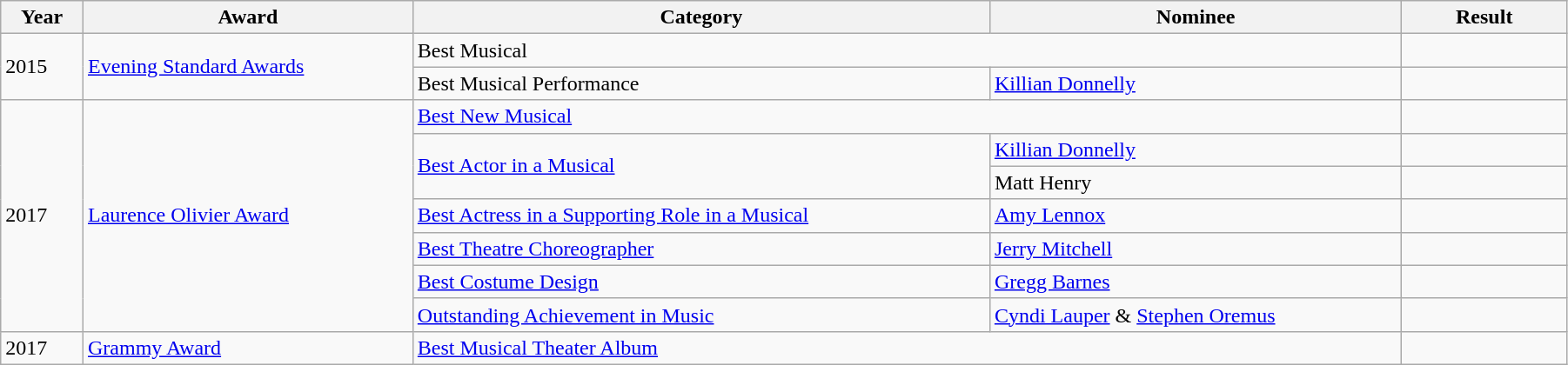<table class="wikitable" style="width:95%;">
<tr valign="bottom">
<th style="width:5%;">Year</th>
<th style="width:20%;">Award</th>
<th style="width:35%;">Category</th>
<th style="width:25%;">Nominee</th>
<th style="width:10%;">Result</th>
</tr>
<tr>
<td rowspan="2">2015</td>
<td rowspan="2"><a href='#'>Evening Standard Awards</a></td>
<td colspan="2">Best Musical</td>
<td></td>
</tr>
<tr>
<td>Best Musical Performance</td>
<td><a href='#'>Killian Donnelly</a></td>
<td></td>
</tr>
<tr>
<td rowspan="7">2017</td>
<td rowspan="7"><a href='#'>Laurence Olivier Award</a></td>
<td colspan="2"><a href='#'>Best New Musical</a></td>
<td></td>
</tr>
<tr>
<td rowspan="2"><a href='#'>Best Actor in a Musical</a></td>
<td><a href='#'>Killian Donnelly</a></td>
<td></td>
</tr>
<tr valign="top">
<td>Matt Henry</td>
<td></td>
</tr>
<tr valign="top">
<td><a href='#'>Best Actress in a Supporting Role in a Musical</a></td>
<td><a href='#'>Amy Lennox</a></td>
<td></td>
</tr>
<tr valign="top">
<td><a href='#'>Best Theatre Choreographer</a></td>
<td><a href='#'>Jerry Mitchell</a></td>
<td></td>
</tr>
<tr valign="top">
<td><a href='#'>Best Costume Design</a></td>
<td><a href='#'>Gregg Barnes</a></td>
<td></td>
</tr>
<tr>
<td><a href='#'>Outstanding Achievement in Music</a></td>
<td><a href='#'>Cyndi Lauper</a> & <a href='#'>Stephen Oremus</a></td>
<td></td>
</tr>
<tr>
<td rowspan="1">2017</td>
<td><a href='#'>Grammy Award</a></td>
<td colspan="2"><a href='#'>Best Musical Theater Album</a></td>
<td></td>
</tr>
</table>
